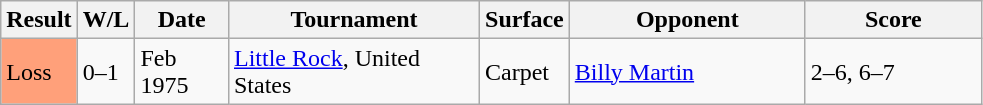<table class="sortable wikitable">
<tr>
<th style="width:40px">Result</th>
<th style="width:30px" class="unsortable">W/L</th>
<th style="width:55px">Date</th>
<th style="width:160px">Tournament</th>
<th style="width:50px">Surface</th>
<th style="width:150px">Opponent</th>
<th style="width:110px" class="unsortable">Score</th>
</tr>
<tr>
<td style="background:#FFA07A">Loss</td>
<td>0–1</td>
<td>Feb 1975</td>
<td><a href='#'>Little Rock</a>, United States</td>
<td>Carpet</td>
<td> <a href='#'>Billy Martin</a></td>
<td>2–6, 6–7</td>
</tr>
</table>
